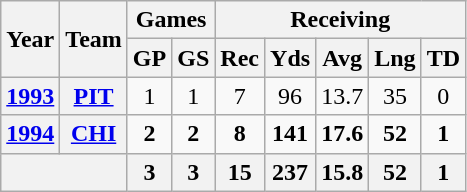<table class="wikitable" style="text-align:center">
<tr>
<th rowspan="2">Year</th>
<th rowspan="2">Team</th>
<th colspan="2">Games</th>
<th colspan="5">Receiving</th>
</tr>
<tr>
<th>GP</th>
<th>GS</th>
<th>Rec</th>
<th>Yds</th>
<th>Avg</th>
<th>Lng</th>
<th>TD</th>
</tr>
<tr>
<th><a href='#'>1993</a></th>
<th><a href='#'>PIT</a></th>
<td>1</td>
<td>1</td>
<td>7</td>
<td>96</td>
<td>13.7</td>
<td>35</td>
<td>0</td>
</tr>
<tr>
<th><a href='#'>1994</a></th>
<th><a href='#'>CHI</a></th>
<td><strong>2</strong></td>
<td><strong>2</strong></td>
<td><strong>8</strong></td>
<td><strong>141</strong></td>
<td><strong>17.6</strong></td>
<td><strong>52</strong></td>
<td><strong>1</strong></td>
</tr>
<tr>
<th colspan="2"></th>
<th>3</th>
<th>3</th>
<th>15</th>
<th>237</th>
<th>15.8</th>
<th>52</th>
<th>1</th>
</tr>
</table>
